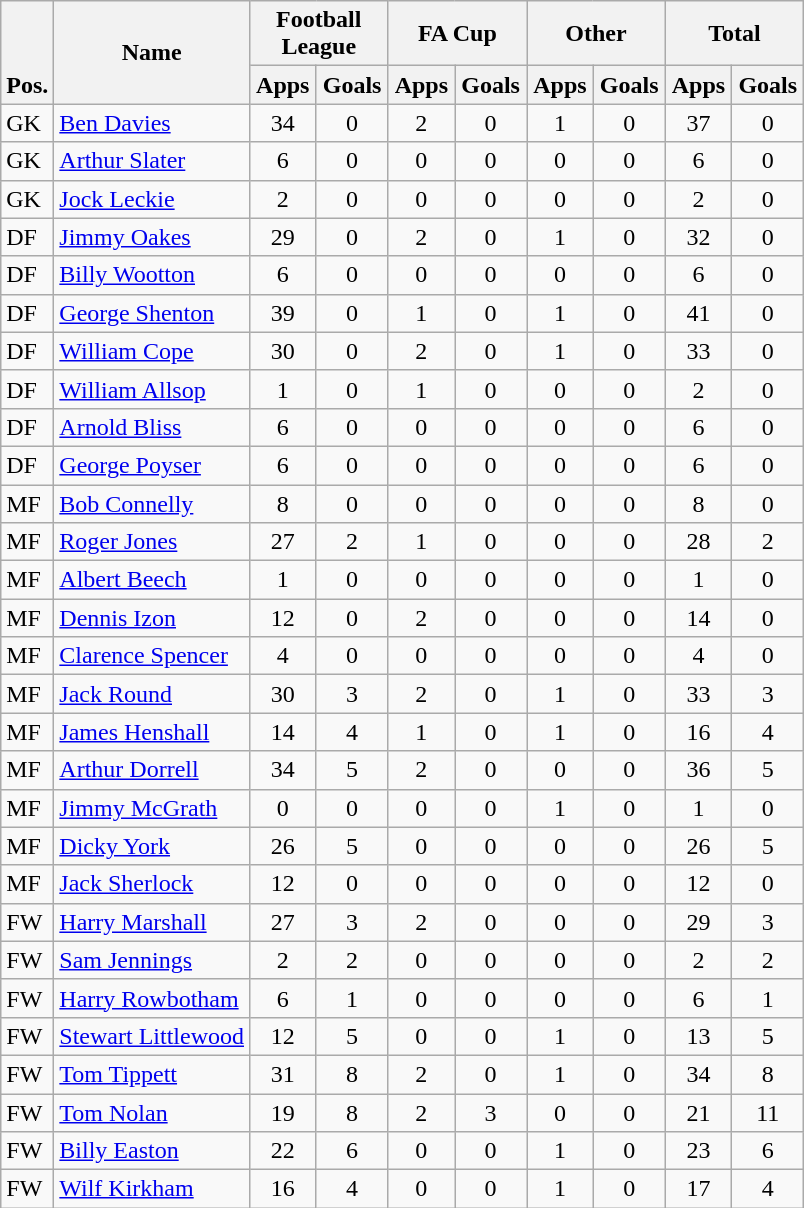<table class="wikitable" style="text-align:center">
<tr>
<th rowspan="2" style="vertical-align:bottom;">Pos.</th>
<th rowspan="2">Name</th>
<th colspan="2" style="width:85px;">Football League</th>
<th colspan="2" style="width:85px;">FA Cup</th>
<th colspan="2" style="width:85px;">Other</th>
<th colspan="2" style="width:85px;">Total</th>
</tr>
<tr>
<th>Apps</th>
<th>Goals</th>
<th>Apps</th>
<th>Goals</th>
<th>Apps</th>
<th>Goals</th>
<th>Apps</th>
<th>Goals</th>
</tr>
<tr>
<td align="left">GK</td>
<td align="left"> <a href='#'>Ben Davies</a></td>
<td>34</td>
<td>0</td>
<td>2</td>
<td>0</td>
<td>1</td>
<td>0</td>
<td>37</td>
<td>0</td>
</tr>
<tr>
<td align="left">GK</td>
<td align="left"> <a href='#'>Arthur Slater</a></td>
<td>6</td>
<td>0</td>
<td>0</td>
<td>0</td>
<td>0</td>
<td>0</td>
<td>6</td>
<td>0</td>
</tr>
<tr>
<td align="left">GK</td>
<td align="left"> <a href='#'>Jock Leckie</a></td>
<td>2</td>
<td>0</td>
<td>0</td>
<td>0</td>
<td>0</td>
<td>0</td>
<td>2</td>
<td>0</td>
</tr>
<tr>
<td align="left">DF</td>
<td align="left"> <a href='#'>Jimmy Oakes</a></td>
<td>29</td>
<td>0</td>
<td>2</td>
<td>0</td>
<td>1</td>
<td>0</td>
<td>32</td>
<td>0</td>
</tr>
<tr>
<td align="left">DF</td>
<td align="left"> <a href='#'>Billy Wootton</a></td>
<td>6</td>
<td>0</td>
<td>0</td>
<td>0</td>
<td>0</td>
<td>0</td>
<td>6</td>
<td>0</td>
</tr>
<tr>
<td align="left">DF</td>
<td align="left"> <a href='#'>George Shenton</a></td>
<td>39</td>
<td>0</td>
<td>1</td>
<td>0</td>
<td>1</td>
<td>0</td>
<td>41</td>
<td>0</td>
</tr>
<tr>
<td align="left">DF</td>
<td align="left"> <a href='#'>William Cope</a></td>
<td>30</td>
<td>0</td>
<td>2</td>
<td>0</td>
<td>1</td>
<td>0</td>
<td>33</td>
<td>0</td>
</tr>
<tr>
<td align="left">DF</td>
<td align="left"> <a href='#'>William Allsop</a></td>
<td>1</td>
<td>0</td>
<td>1</td>
<td>0</td>
<td>0</td>
<td>0</td>
<td>2</td>
<td>0</td>
</tr>
<tr>
<td align="left">DF</td>
<td align="left"> <a href='#'>Arnold Bliss</a></td>
<td>6</td>
<td>0</td>
<td>0</td>
<td>0</td>
<td>0</td>
<td>0</td>
<td>6</td>
<td>0</td>
</tr>
<tr>
<td align="left">DF</td>
<td align="left"> <a href='#'>George Poyser</a></td>
<td>6</td>
<td>0</td>
<td>0</td>
<td>0</td>
<td>0</td>
<td>0</td>
<td>6</td>
<td>0</td>
</tr>
<tr>
<td align="left">MF</td>
<td align="left"> <a href='#'>Bob Connelly</a></td>
<td>8</td>
<td>0</td>
<td>0</td>
<td>0</td>
<td>0</td>
<td>0</td>
<td>8</td>
<td>0</td>
</tr>
<tr>
<td align="left">MF</td>
<td align="left"> <a href='#'>Roger Jones</a></td>
<td>27</td>
<td>2</td>
<td>1</td>
<td>0</td>
<td>0</td>
<td>0</td>
<td>28</td>
<td>2</td>
</tr>
<tr>
<td align="left">MF</td>
<td align="left"> <a href='#'>Albert Beech</a></td>
<td>1</td>
<td>0</td>
<td>0</td>
<td>0</td>
<td>0</td>
<td>0</td>
<td>1</td>
<td>0</td>
</tr>
<tr>
<td align="left">MF</td>
<td align="left"> <a href='#'>Dennis Izon</a></td>
<td>12</td>
<td>0</td>
<td>2</td>
<td>0</td>
<td>0</td>
<td>0</td>
<td>14</td>
<td>0</td>
</tr>
<tr>
<td align="left">MF</td>
<td align="left"> <a href='#'>Clarence Spencer</a></td>
<td>4</td>
<td>0</td>
<td>0</td>
<td>0</td>
<td>0</td>
<td>0</td>
<td>4</td>
<td>0</td>
</tr>
<tr>
<td align="left">MF</td>
<td align="left"> <a href='#'>Jack Round</a></td>
<td>30</td>
<td>3</td>
<td>2</td>
<td>0</td>
<td>1</td>
<td>0</td>
<td>33</td>
<td>3</td>
</tr>
<tr>
<td align="left">MF</td>
<td align="left"> <a href='#'>James Henshall</a></td>
<td>14</td>
<td>4</td>
<td>1</td>
<td>0</td>
<td>1</td>
<td>0</td>
<td>16</td>
<td>4</td>
</tr>
<tr>
<td align="left">MF</td>
<td align="left"> <a href='#'>Arthur Dorrell</a></td>
<td>34</td>
<td>5</td>
<td>2</td>
<td>0</td>
<td>0</td>
<td>0</td>
<td>36</td>
<td>5</td>
</tr>
<tr>
<td align="left">MF</td>
<td align="left"> <a href='#'>Jimmy McGrath</a></td>
<td>0</td>
<td>0</td>
<td>0</td>
<td>0</td>
<td>1</td>
<td>0</td>
<td>1</td>
<td>0</td>
</tr>
<tr>
<td align="left">MF</td>
<td align="left"> <a href='#'>Dicky York</a></td>
<td>26</td>
<td>5</td>
<td>0</td>
<td>0</td>
<td>0</td>
<td>0</td>
<td>26</td>
<td>5</td>
</tr>
<tr>
<td align="left">MF</td>
<td align="left"> <a href='#'>Jack Sherlock</a></td>
<td>12</td>
<td>0</td>
<td>0</td>
<td>0</td>
<td>0</td>
<td>0</td>
<td>12</td>
<td>0</td>
</tr>
<tr>
<td align="left">FW</td>
<td align="left"> <a href='#'>Harry Marshall</a></td>
<td>27</td>
<td>3</td>
<td>2</td>
<td>0</td>
<td>0</td>
<td>0</td>
<td>29</td>
<td>3</td>
</tr>
<tr>
<td align="left">FW</td>
<td align="left"> <a href='#'>Sam Jennings</a></td>
<td>2</td>
<td>2</td>
<td>0</td>
<td>0</td>
<td>0</td>
<td>0</td>
<td>2</td>
<td>2</td>
</tr>
<tr>
<td align="left">FW</td>
<td align="left"> <a href='#'>Harry Rowbotham</a></td>
<td>6</td>
<td>1</td>
<td>0</td>
<td>0</td>
<td>0</td>
<td>0</td>
<td>6</td>
<td>1</td>
</tr>
<tr>
<td align="left">FW</td>
<td align="left"> <a href='#'>Stewart Littlewood</a></td>
<td>12</td>
<td>5</td>
<td>0</td>
<td>0</td>
<td>1</td>
<td>0</td>
<td>13</td>
<td>5</td>
</tr>
<tr>
<td align="left">FW</td>
<td align="left"> <a href='#'>Tom Tippett</a></td>
<td>31</td>
<td>8</td>
<td>2</td>
<td>0</td>
<td>1</td>
<td>0</td>
<td>34</td>
<td>8</td>
</tr>
<tr>
<td align="left">FW</td>
<td align="left"> <a href='#'>Tom Nolan</a></td>
<td>19</td>
<td>8</td>
<td>2</td>
<td>3</td>
<td>0</td>
<td>0</td>
<td>21</td>
<td>11</td>
</tr>
<tr>
<td align="left">FW</td>
<td align="left"> <a href='#'>Billy Easton</a></td>
<td>22</td>
<td>6</td>
<td>0</td>
<td>0</td>
<td>1</td>
<td>0</td>
<td>23</td>
<td>6</td>
</tr>
<tr>
<td align="left">FW</td>
<td align="left"> <a href='#'>Wilf Kirkham</a></td>
<td>16</td>
<td>4</td>
<td>0</td>
<td>0</td>
<td>1</td>
<td>0</td>
<td>17</td>
<td>4</td>
</tr>
</table>
